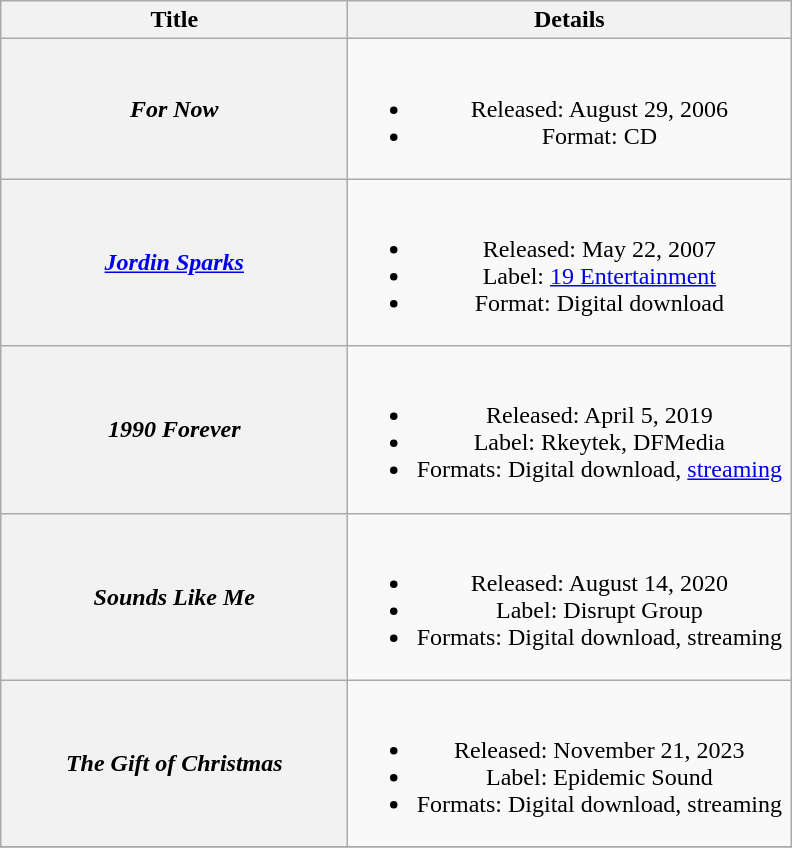<table class="wikitable plainrowheaders" style="text-align:center;">
<tr>
<th scope="col" style="width:14em;">Title</th>
<th scope="col" style="width:18em;">Details</th>
</tr>
<tr>
<th scope="row"><em>For Now</em></th>
<td><br><ul><li>Released: August 29, 2006</li><li>Format: CD</li></ul></td>
</tr>
<tr>
<th scope="row"><em><a href='#'>Jordin Sparks</a></em></th>
<td><br><ul><li>Released: May 22, 2007</li><li>Label: <a href='#'>19 Entertainment</a></li><li>Format: Digital download</li></ul></td>
</tr>
<tr>
<th scope="row"><em>1990 Forever</em><br></th>
<td><br><ul><li>Released: April 5, 2019</li><li>Label: Rkeytek, DFMedia</li><li>Formats: Digital download, <a href='#'>streaming</a></li></ul></td>
</tr>
<tr>
<th scope="row"><em>Sounds Like Me</em></th>
<td><br><ul><li>Released: August 14, 2020</li><li>Label: Disrupt Group</li><li>Formats: Digital download, streaming</li></ul></td>
</tr>
<tr>
<th scope="row"><em>The Gift of Christmas</em></th>
<td><br><ul><li>Released: November 21, 2023</li><li>Label: Epidemic Sound</li><li>Formats: Digital download, streaming</li></ul></td>
</tr>
<tr>
</tr>
</table>
